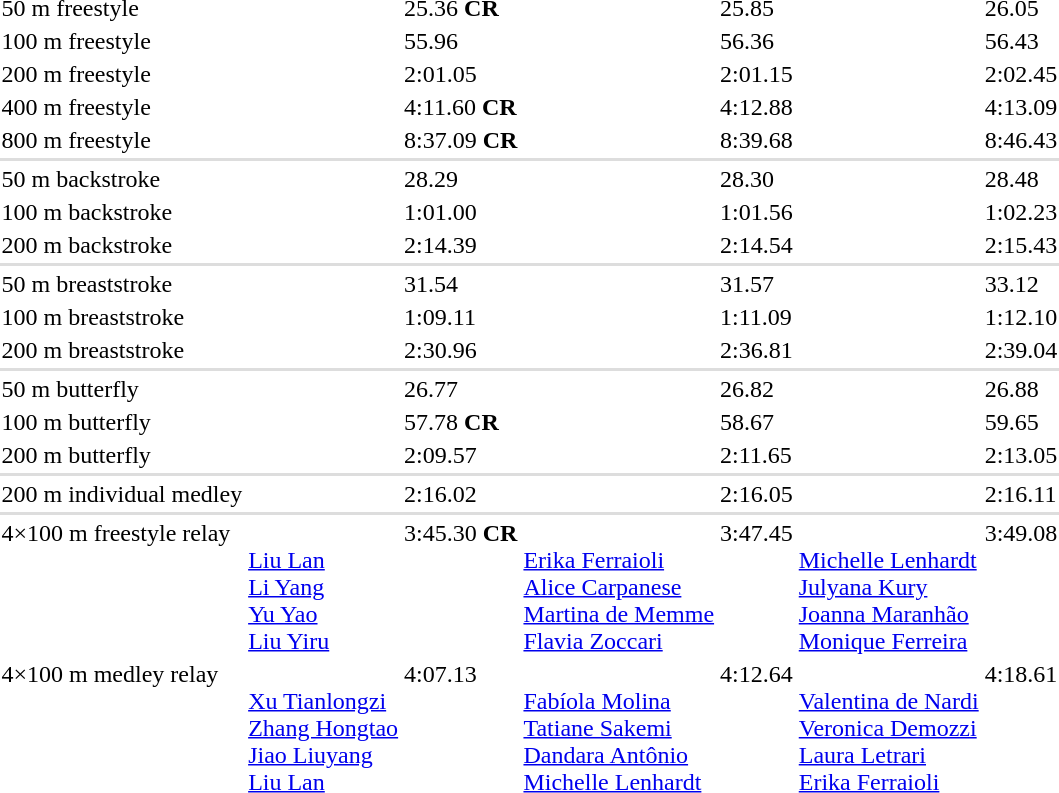<table>
<tr valign="top">
<td>50 m freestyle</td>
<td></td>
<td>25.36 <strong>CR</strong></td>
<td></td>
<td>25.85</td>
<td><br> </td>
<td>26.05</td>
</tr>
<tr valign="top">
<td>100 m freestyle</td>
<td></td>
<td>55.96</td>
<td></td>
<td>56.36</td>
<td></td>
<td>56.43</td>
</tr>
<tr valign="top">
<td>200 m freestyle</td>
<td></td>
<td>2:01.05</td>
<td></td>
<td>2:01.15</td>
<td></td>
<td>2:02.45</td>
</tr>
<tr valign="top">
<td>400 m freestyle</td>
<td></td>
<td>4:11.60 <strong>CR</strong></td>
<td></td>
<td>4:12.88</td>
<td></td>
<td>4:13.09</td>
</tr>
<tr valign="top">
<td>800 m freestyle</td>
<td></td>
<td>8:37.09 <strong>CR</strong></td>
<td></td>
<td>8:39.68</td>
<td></td>
<td>8:46.43</td>
</tr>
<tr bgcolor=#DDDDDD>
<td colspan=7></td>
</tr>
<tr valign="top">
<td>50 m backstroke</td>
<td></td>
<td>28.29</td>
<td></td>
<td>28.30</td>
<td></td>
<td>28.48</td>
</tr>
<tr valign="top">
<td>100 m backstroke</td>
<td></td>
<td>1:01.00</td>
<td></td>
<td>1:01.56</td>
<td></td>
<td>1:02.23</td>
</tr>
<tr valign="top">
<td>200 m backstroke</td>
<td></td>
<td>2:14.39</td>
<td></td>
<td>2:14.54</td>
<td></td>
<td>2:15.43</td>
</tr>
<tr bgcolor=#DDDDDD>
<td colspan=7></td>
</tr>
<tr valign="top">
<td>50 m breaststroke</td>
<td></td>
<td>31.54</td>
<td></td>
<td>31.57</td>
<td></td>
<td>33.12</td>
</tr>
<tr valign="top">
<td>100 m breaststroke</td>
<td></td>
<td>1:09.11</td>
<td></td>
<td>1:11.09</td>
<td></td>
<td>1:12.10</td>
</tr>
<tr valign="top">
<td>200 m breaststroke</td>
<td></td>
<td>2:30.96</td>
<td></td>
<td>2:36.81</td>
<td></td>
<td>2:39.04</td>
</tr>
<tr bgcolor=#DDDDDD>
<td colspan=7></td>
</tr>
<tr valign="top">
<td>50 m butterfly</td>
<td></td>
<td>26.77</td>
<td></td>
<td>26.82</td>
<td></td>
<td>26.88</td>
</tr>
<tr valign="top">
<td>100 m butterfly</td>
<td></td>
<td>57.78 <strong>CR</strong></td>
<td></td>
<td>58.67</td>
<td></td>
<td>59.65</td>
</tr>
<tr valign="top">
<td>200 m butterfly</td>
<td></td>
<td>2:09.57</td>
<td></td>
<td>2:11.65</td>
<td></td>
<td>2:13.05</td>
</tr>
<tr bgcolor=#DDDDDD>
<td colspan=7></td>
</tr>
<tr valign="top">
<td>200 m individual medley</td>
<td></td>
<td>2:16.02</td>
<td></td>
<td>2:16.05</td>
<td></td>
<td>2:16.11</td>
</tr>
<tr bgcolor=#DDDDDD>
<td colspan=7></td>
</tr>
<tr valign="top">
<td>4×100 m freestyle relay</td>
<td><br><a href='#'>Liu Lan</a><br><a href='#'>Li Yang</a><br><a href='#'>Yu Yao</a><br><a href='#'>Liu Yiru</a></td>
<td>3:45.30 <strong>CR</strong></td>
<td><br><a href='#'>Erika Ferraioli</a><br><a href='#'>Alice Carpanese</a><br><a href='#'>Martina de Memme</a><br><a href='#'>Flavia Zoccari</a></td>
<td>3:47.45</td>
<td><br><a href='#'>Michelle Lenhardt</a><br><a href='#'>Julyana Kury</a><br><a href='#'>Joanna Maranhão</a><br><a href='#'>Monique Ferreira</a></td>
<td>3:49.08</td>
</tr>
<tr valign="top">
<td>4×100 m medley relay</td>
<td><br><a href='#'>Xu Tianlongzi</a><br><a href='#'>Zhang Hongtao</a><br><a href='#'>Jiao Liuyang</a><br><a href='#'>Liu Lan</a></td>
<td>4:07.13</td>
<td><br><a href='#'>Fabíola Molina</a><br><a href='#'>Tatiane Sakemi</a><br><a href='#'>Dandara Antônio</a><br><a href='#'>Michelle Lenhardt</a></td>
<td>4:12.64</td>
<td><br><a href='#'>Valentina de Nardi</a><br><a href='#'>Veronica Demozzi</a><br><a href='#'>Laura Letrari</a><br><a href='#'>Erika Ferraioli</a></td>
<td>4:18.61</td>
</tr>
</table>
